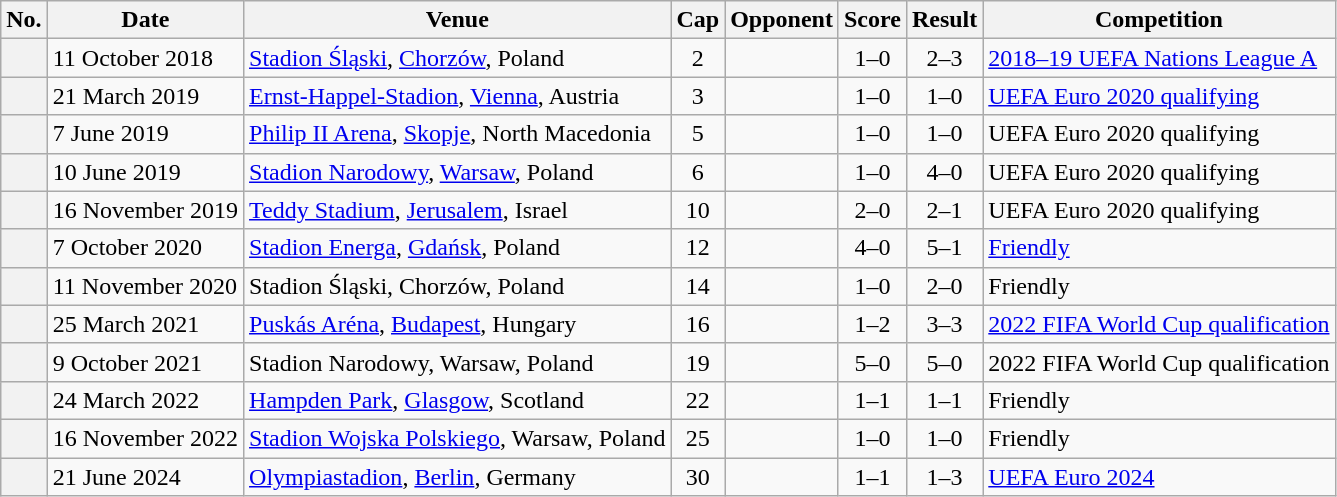<table class="wikitable sortable plainrowheaders">
<tr>
<th scope=col>No.</th>
<th scope=col data-sort-type=date>Date</th>
<th scope=col>Venue</th>
<th scope=col>Cap</th>
<th scope=col>Opponent</th>
<th scope=col>Score</th>
<th scope=col>Result</th>
<th scope=col>Competition</th>
</tr>
<tr>
<th scope=row></th>
<td>11 October 2018</td>
<td><a href='#'>Stadion Śląski</a>, <a href='#'>Chorzów</a>, Poland</td>
<td align=center>2</td>
<td></td>
<td align=center>1–0</td>
<td align="center">2–3</td>
<td><a href='#'>2018–19 UEFA Nations League A</a></td>
</tr>
<tr>
<th scope=row></th>
<td>21 March 2019</td>
<td><a href='#'>Ernst-Happel-Stadion</a>, <a href='#'>Vienna</a>, Austria</td>
<td align=center>3</td>
<td></td>
<td align=center>1–0</td>
<td align="center">1–0</td>
<td><a href='#'>UEFA Euro 2020 qualifying</a></td>
</tr>
<tr>
<th scope=row></th>
<td>7 June 2019</td>
<td><a href='#'>Philip II Arena</a>, <a href='#'>Skopje</a>, North Macedonia</td>
<td align=center>5</td>
<td></td>
<td align=center>1–0</td>
<td align="center">1–0</td>
<td>UEFA Euro 2020 qualifying</td>
</tr>
<tr>
<th scope=row></th>
<td>10 June 2019</td>
<td><a href='#'>Stadion Narodowy</a>, <a href='#'>Warsaw</a>, Poland</td>
<td align=center>6</td>
<td></td>
<td align=center>1–0</td>
<td align="center">4–0</td>
<td>UEFA Euro 2020 qualifying</td>
</tr>
<tr>
<th scope=row></th>
<td>16 November 2019</td>
<td><a href='#'>Teddy Stadium</a>, <a href='#'>Jerusalem</a>, Israel</td>
<td align=center>10</td>
<td></td>
<td align="center">2–0</td>
<td align="center">2–1</td>
<td>UEFA Euro 2020 qualifying</td>
</tr>
<tr>
<th scope=row></th>
<td>7 October 2020</td>
<td><a href='#'>Stadion Energa</a>, <a href='#'>Gdańsk</a>, Poland</td>
<td align=center>12</td>
<td></td>
<td align=center>4–0</td>
<td align="center">5–1</td>
<td><a href='#'>Friendly</a></td>
</tr>
<tr>
<th scope=row></th>
<td>11 November 2020</td>
<td>Stadion Śląski, Chorzów, Poland</td>
<td align=center>14</td>
<td></td>
<td align=center>1–0</td>
<td align="center">2–0</td>
<td>Friendly</td>
</tr>
<tr>
<th scope=row></th>
<td>25 March 2021</td>
<td><a href='#'>Puskás Aréna</a>, <a href='#'>Budapest</a>, Hungary</td>
<td align=center>16</td>
<td></td>
<td align=center>1–2</td>
<td align="center">3–3</td>
<td><a href='#'>2022 FIFA World Cup qualification</a></td>
</tr>
<tr>
<th scope=row></th>
<td>9 October 2021</td>
<td>Stadion Narodowy, Warsaw, Poland</td>
<td align=center>19</td>
<td></td>
<td align=center>5–0</td>
<td align="center">5–0</td>
<td>2022 FIFA World Cup qualification</td>
</tr>
<tr>
<th scope=row></th>
<td>24 March 2022</td>
<td><a href='#'>Hampden Park</a>, <a href='#'>Glasgow</a>, Scotland</td>
<td align=center>22</td>
<td></td>
<td align=center>1–1</td>
<td align="center">1–1</td>
<td>Friendly</td>
</tr>
<tr>
<th scope=row></th>
<td>16 November 2022</td>
<td><a href='#'>Stadion Wojska Polskiego</a>, Warsaw, Poland</td>
<td align=center>25</td>
<td></td>
<td align=center>1–0</td>
<td align="center">1–0</td>
<td>Friendly</td>
</tr>
<tr>
<th scope=row></th>
<td>21 June 2024</td>
<td><a href='#'>Olympiastadion</a>, <a href='#'>Berlin</a>, Germany</td>
<td align=center>30</td>
<td></td>
<td align=center>1–1</td>
<td align="center">1–3</td>
<td><a href='#'>UEFA Euro 2024</a></td>
</tr>
</table>
